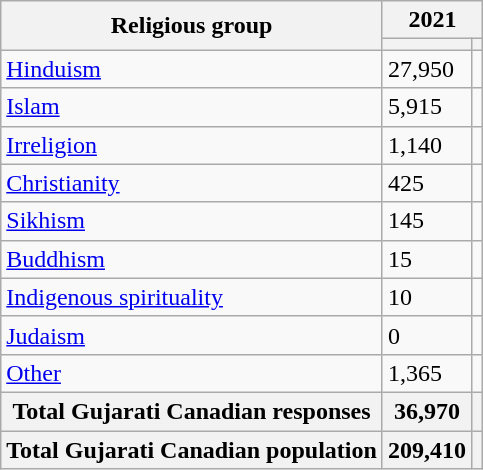<table class="wikitable sortable">
<tr>
<th rowspan="2">Religious group</th>
<th colspan="2">2021</th>
</tr>
<tr>
<th><a href='#'></a></th>
<th></th>
</tr>
<tr>
<td><a href='#'>Hinduism</a></td>
<td>27,950</td>
<td></td>
</tr>
<tr>
<td><a href='#'>Islam</a></td>
<td>5,915</td>
<td></td>
</tr>
<tr>
<td><a href='#'>Irreligion</a></td>
<td>1,140</td>
<td></td>
</tr>
<tr>
<td><a href='#'>Christianity</a></td>
<td>425</td>
<td></td>
</tr>
<tr>
<td><a href='#'>Sikhism</a></td>
<td>145</td>
<td></td>
</tr>
<tr>
<td><a href='#'>Buddhism</a></td>
<td>15</td>
<td></td>
</tr>
<tr>
<td><a href='#'>Indigenous spirituality</a></td>
<td>10</td>
<td></td>
</tr>
<tr>
<td><a href='#'>Judaism</a></td>
<td>0</td>
<td></td>
</tr>
<tr>
<td><a href='#'>Other</a></td>
<td>1,365</td>
<td></td>
</tr>
<tr>
<th>Total Gujarati Canadian responses</th>
<th>36,970</th>
<th></th>
</tr>
<tr>
<th>Total Gujarati Canadian population</th>
<th>209,410</th>
<th></th>
</tr>
</table>
